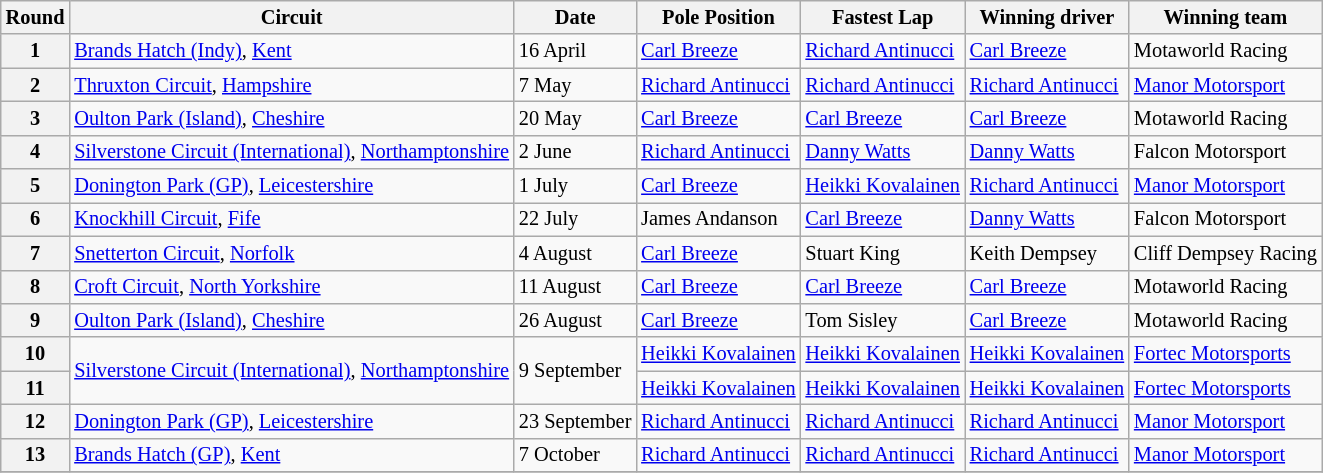<table class="wikitable" style="font-size: 85%">
<tr>
<th>Round</th>
<th>Circuit</th>
<th>Date</th>
<th>Pole Position</th>
<th>Fastest Lap</th>
<th>Winning driver</th>
<th>Winning team</th>
</tr>
<tr>
<th>1</th>
<td nowrap><a href='#'>Brands Hatch (Indy)</a>, <a href='#'>Kent</a></td>
<td nowrap>16 April</td>
<td nowrap> <a href='#'>Carl Breeze</a></td>
<td nowrap> <a href='#'>Richard Antinucci</a></td>
<td nowrap> <a href='#'>Carl Breeze</a></td>
<td nowrap>Motaworld Racing</td>
</tr>
<tr>
<th>2</th>
<td nowrap><a href='#'>Thruxton Circuit</a>, <a href='#'>Hampshire</a></td>
<td nowrap>7 May</td>
<td nowrap> <a href='#'>Richard Antinucci</a></td>
<td nowrap> <a href='#'>Richard Antinucci</a></td>
<td nowrap> <a href='#'>Richard Antinucci</a></td>
<td nowrap><a href='#'>Manor Motorsport</a></td>
</tr>
<tr>
<th>3</th>
<td nowrap><a href='#'>Oulton Park (Island)</a>, <a href='#'>Cheshire</a></td>
<td nowrap>20 May</td>
<td nowrap> <a href='#'>Carl Breeze</a></td>
<td nowrap> <a href='#'>Carl Breeze</a></td>
<td nowrap> <a href='#'>Carl Breeze</a></td>
<td nowrap>Motaworld Racing</td>
</tr>
<tr>
<th>4</th>
<td nowrap><a href='#'>Silverstone Circuit (International)</a>, <a href='#'>Northamptonshire</a></td>
<td nowrap>2 June</td>
<td nowrap> <a href='#'>Richard Antinucci</a></td>
<td nowrap> <a href='#'>Danny Watts</a></td>
<td nowrap> <a href='#'>Danny Watts</a></td>
<td nowrap>Falcon Motorsport</td>
</tr>
<tr>
<th>5</th>
<td nowrap><a href='#'>Donington Park (GP)</a>, <a href='#'>Leicestershire</a></td>
<td nowrap>1 July</td>
<td nowrap> <a href='#'>Carl Breeze</a></td>
<td nowrap> <a href='#'>Heikki Kovalainen</a></td>
<td nowrap> <a href='#'>Richard Antinucci</a></td>
<td nowrap><a href='#'>Manor Motorsport</a></td>
</tr>
<tr>
<th>6</th>
<td nowrap><a href='#'>Knockhill Circuit</a>, <a href='#'>Fife</a></td>
<td nowrap>22 July</td>
<td nowrap> James Andanson</td>
<td nowrap> <a href='#'>Carl Breeze</a></td>
<td nowrap> <a href='#'>Danny Watts</a></td>
<td nowrap>Falcon Motorsport</td>
</tr>
<tr>
<th>7</th>
<td nowrap><a href='#'>Snetterton Circuit</a>, <a href='#'>Norfolk</a></td>
<td nowrap>4 August</td>
<td nowrap> <a href='#'>Carl Breeze</a></td>
<td nowrap> Stuart King</td>
<td nowrap> Keith Dempsey</td>
<td nowrap>Cliff Dempsey Racing</td>
</tr>
<tr>
<th>8</th>
<td nowrap><a href='#'>Croft Circuit</a>, <a href='#'>North Yorkshire</a></td>
<td nowrap>11 August</td>
<td nowrap> <a href='#'>Carl Breeze</a></td>
<td nowrap> <a href='#'>Carl Breeze</a></td>
<td nowrap> <a href='#'>Carl Breeze</a></td>
<td nowrap>Motaworld Racing</td>
</tr>
<tr>
<th>9</th>
<td nowrap><a href='#'>Oulton Park (Island)</a>, <a href='#'>Cheshire</a></td>
<td nowrap>26 August</td>
<td nowrap> <a href='#'>Carl Breeze</a></td>
<td nowrap> Tom Sisley</td>
<td nowrap> <a href='#'>Carl Breeze</a></td>
<td nowrap>Motaworld Racing</td>
</tr>
<tr>
<th>10</th>
<td rowspan=2 nowrap><a href='#'>Silverstone Circuit (International)</a>, <a href='#'>Northamptonshire</a></td>
<td rowspan=2 nowrap>9 September</td>
<td nowrap> <a href='#'>Heikki Kovalainen</a></td>
<td nowrap> <a href='#'>Heikki Kovalainen</a></td>
<td nowrap> <a href='#'>Heikki Kovalainen</a></td>
<td nowrap><a href='#'>Fortec Motorsports</a></td>
</tr>
<tr>
<th>11</th>
<td nowrap> <a href='#'>Heikki Kovalainen</a></td>
<td nowrap> <a href='#'>Heikki Kovalainen</a></td>
<td nowrap> <a href='#'>Heikki Kovalainen</a></td>
<td nowrap><a href='#'>Fortec Motorsports</a></td>
</tr>
<tr>
<th>12</th>
<td nowrap><a href='#'>Donington Park (GP)</a>, <a href='#'>Leicestershire</a></td>
<td nowrap>23 September</td>
<td nowrap> <a href='#'>Richard Antinucci</a></td>
<td nowrap> <a href='#'>Richard Antinucci</a></td>
<td nowrap> <a href='#'>Richard Antinucci</a></td>
<td nowrap><a href='#'>Manor Motorsport</a></td>
</tr>
<tr>
<th>13</th>
<td nowrap><a href='#'>Brands Hatch (GP)</a>, <a href='#'>Kent</a></td>
<td nowrap>7 October</td>
<td nowrap> <a href='#'>Richard Antinucci</a></td>
<td nowrap> <a href='#'>Richard Antinucci</a></td>
<td nowrap> <a href='#'>Richard Antinucci</a></td>
<td nowrap><a href='#'>Manor Motorsport</a></td>
</tr>
<tr>
</tr>
</table>
